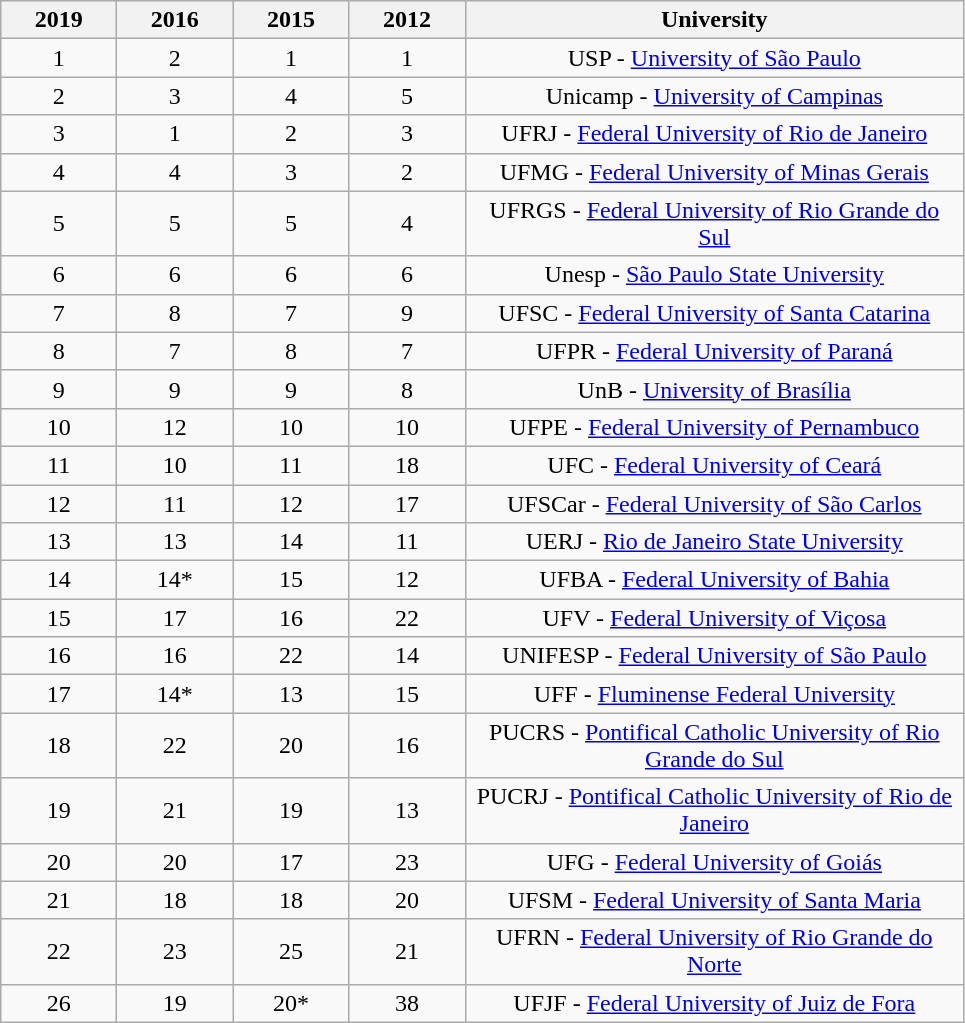<table class="wikitable sortable">
<tr style="background:#efefef;">
<th style="width:70px; text-align:center;">2019</th>
<th style="width:70px; text-align:center;">2016</th>
<th style="width:70px; text-align:center;">2015</th>
<th style="width:70px; text-align:center;">2012</th>
<th style="width:325px; text-align:center;">University</th>
</tr>
<tr style="text-align:center;">
<td style="width:70px; text-align:center;">1</td>
<td style="width:70px; text-align:center;">2</td>
<td style="width:70px; text-align:center;">1</td>
<td style="width:70px; text-align:center;">1</td>
<td style="width:325px; text-align:center;">USP - <a href='#'>University of São Paulo</a></td>
</tr>
<tr style="text-align:center;">
<td style="width:70px; text-align:center;">2</td>
<td style="width:70px; text-align:center;">3</td>
<td style="width:70px; text-align:center;">4</td>
<td style="width:70px; text-align:center;">5</td>
<td style="width:325px; text-align:center;">Unicamp - <a href='#'>University of Campinas</a></td>
</tr>
<tr>
<td style="width:70px; text-align:center;">3</td>
<td style="width:70px; text-align:center;">1</td>
<td style="width:70px; text-align:center;">2</td>
<td style="width:70px; text-align:center;">3</td>
<td style="width:325px; text-align:center;">UFRJ - <a href='#'>Federal University of Rio de Janeiro</a></td>
</tr>
<tr>
<td style="width:70px; text-align:center;">4</td>
<td style="width:70px; text-align:center;">4</td>
<td style="width:70px; text-align:center;">3</td>
<td style="width:70px; text-align:center;">2</td>
<td style="width:325px; text-align:center;">UFMG - <a href='#'>Federal University of Minas Gerais</a></td>
</tr>
<tr>
<td style="width:70px; text-align:center;">5</td>
<td style="width:70px; text-align:center;">5</td>
<td style="width:70px; text-align:center;">5</td>
<td style="width:70px; text-align:center;">4</td>
<td style="width:325px; text-align:center;">UFRGS - <a href='#'>Federal University of Rio Grande do Sul</a></td>
</tr>
<tr>
<td style="width:70px; text-align:center;">6</td>
<td style="width:70px; text-align:center;">6</td>
<td style="width:70px; text-align:center;">6</td>
<td style="width:70px; text-align:center;">6</td>
<td style="width:325px; text-align:center;">Unesp - <a href='#'>São Paulo State University</a></td>
</tr>
<tr>
<td style="width:70px; text-align:center;">7</td>
<td style="width:70px; text-align:center;">8</td>
<td style="width:70px; text-align:center;">7</td>
<td style="width:70px; text-align:center;">9</td>
<td style="width:325px; text-align:center;">UFSC - <a href='#'>Federal University of Santa Catarina</a></td>
</tr>
<tr>
<td style="width:70px; text-align:center;">8</td>
<td style="width:70px; text-align:center;">7</td>
<td style="width:70px; text-align:center;">8</td>
<td style="width:70px; text-align:center;">7</td>
<td style="width:325px; text-align:center;">UFPR - <a href='#'>Federal University of Paraná</a></td>
</tr>
<tr>
<td style="width:70px; text-align:center;">9</td>
<td style="width:70px; text-align:center;">9</td>
<td style="width:70px; text-align:center;">9</td>
<td style="width:70px; text-align:center;">8</td>
<td style="width:325px; text-align:center;">UnB - <a href='#'>University of Brasília</a></td>
</tr>
<tr>
<td style="width:70px; text-align:center;">10</td>
<td style="width:70px; text-align:center;">12</td>
<td style="width:70px; text-align:center;">10</td>
<td style="width:70px; text-align:center;">10</td>
<td style="width:325px; text-align:center;">UFPE - <a href='#'>Federal University of Pernambuco</a></td>
</tr>
<tr>
<td style="width:70px; text-align:center;">11</td>
<td style="width:70px; text-align:center;">10</td>
<td style="width:70px; text-align:center;">11</td>
<td style="width:70px; text-align:center;">18</td>
<td style="width:325px; text-align:center;">UFC - <a href='#'>Federal University of Ceará</a></td>
</tr>
<tr>
<td style="width:70px; text-align:center;">12</td>
<td style="width:70px; text-align:center;">11</td>
<td style="width:70px; text-align:center;">12</td>
<td style="width:70px; text-align:center;">17</td>
<td style="width:325px; text-align:center;">UFSCar - <a href='#'>Federal University of São Carlos</a></td>
</tr>
<tr>
<td style="width:70px; text-align:center;">13</td>
<td style="width:70px; text-align:center;">13</td>
<td style="width:70px; text-align:center;">14</td>
<td style="width:70px; text-align:center;">11</td>
<td style="width:325px; text-align:center;">UERJ - <a href='#'>Rio de Janeiro State University</a></td>
</tr>
<tr>
<td style="width:70px; text-align:center;">14</td>
<td style="width:70px; text-align:center;">14*</td>
<td style="width:70px; text-align:center;">15</td>
<td style="width:70px; text-align:center;">12</td>
<td style="width:325px; text-align:center;">UFBA - <a href='#'>Federal University of Bahia</a></td>
</tr>
<tr>
<td style="width:70px; text-align:center;">15</td>
<td style="width:70px; text-align:center;">17</td>
<td style="width:70px; text-align:center;">16</td>
<td style="width:70px; text-align:center;">22</td>
<td style="width:325px; text-align:center;">UFV - <a href='#'>Federal University of Viçosa</a></td>
</tr>
<tr>
<td style="width:70px; text-align:center;">16</td>
<td style="width:70px; text-align:center;">16</td>
<td style="width:70px; text-align:center;">22</td>
<td style="width:70px; text-align:center;">14</td>
<td style="width:325px; text-align:center;">UNIFESP - <a href='#'>Federal University of São Paulo</a></td>
</tr>
<tr>
<td style="width:70px; text-align:center;">17</td>
<td style="width:70px; text-align:center;">14*</td>
<td style="width:70px; text-align:center;">13</td>
<td style="width:70px; text-align:center;">15</td>
<td style="width:325px; text-align:center;">UFF - <a href='#'>Fluminense Federal University</a></td>
</tr>
<tr>
<td style="width:70px; text-align:center;">18</td>
<td style="width:70px; text-align:center;">22</td>
<td style="width:70px; text-align:center;">20</td>
<td style="width:70px; text-align:center;">16</td>
<td style="width:325px; text-align:center;">PUCRS - <a href='#'>Pontifical Catholic University of Rio Grande do Sul</a></td>
</tr>
<tr>
<td style="width:70px; text-align:center;">19</td>
<td style="width:70px; text-align:center;">21</td>
<td style="width:70px; text-align:center;">19</td>
<td style="width:70px; text-align:center;">13</td>
<td style="width:325px; text-align:center;">PUCRJ - <a href='#'>Pontifical Catholic University of Rio de Janeiro</a></td>
</tr>
<tr>
<td style="width:70px; text-align:center;">20</td>
<td style="width:70px; text-align:center;">20</td>
<td style="width:70px; text-align:center;">17</td>
<td style="width:70px; text-align:center;">23</td>
<td style="width:325px; text-align:center;">UFG - <a href='#'>Federal University of Goiás</a></td>
</tr>
<tr>
<td style="width:70px; text-align:center;">21</td>
<td style="width:70px; text-align:center;">18</td>
<td style="width:70px; text-align:center;">18</td>
<td style="width:70px; text-align:center;">20</td>
<td style="width:325px; text-align:center;">UFSM - <a href='#'>Federal University of Santa Maria</a></td>
</tr>
<tr>
<td style="width:70px; text-align:center;">22</td>
<td style="width:70px; text-align:center;">23</td>
<td style="width:70px; text-align:center;">25</td>
<td style="width:70px; text-align:center;">21</td>
<td style="width:325px; text-align:center;">UFRN - <a href='#'>Federal University of Rio Grande do Norte</a></td>
</tr>
<tr>
<td style="width:70px; text-align:center;">26</td>
<td style="width:70px; text-align:center;">19</td>
<td style="width:70px; text-align:center;">20*</td>
<td style="width:70px; text-align:center;">38</td>
<td style="width:325px; text-align:center;">UFJF - <a href='#'>Federal University of Juiz de Fora</a></td>
</tr>
</table>
